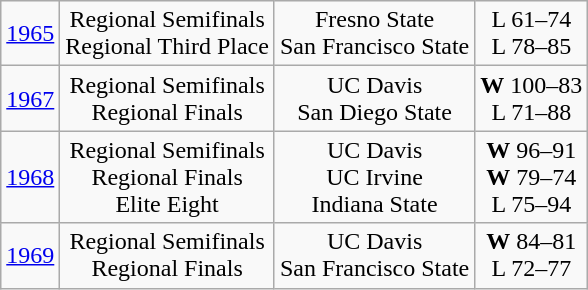<table class=wikitable style="text-align:center">
<tr>
<td><a href='#'>1965</a></td>
<td>Regional Semifinals<br>Regional Third Place</td>
<td>Fresno State<br>San Francisco State</td>
<td>L 61–74<br>L 78–85</td>
</tr>
<tr>
<td><a href='#'>1967</a></td>
<td>Regional Semifinals<br>Regional Finals</td>
<td>UC Davis<br>San Diego State</td>
<td><strong>W</strong> 100–83<br>L 71–88</td>
</tr>
<tr>
<td><a href='#'>1968</a></td>
<td>Regional Semifinals<br>Regional Finals<br>Elite Eight</td>
<td>UC Davis<br>UC Irvine<br>Indiana State</td>
<td><strong>W</strong> 96–91<br><strong>W</strong> 79–74<br>L 75–94</td>
</tr>
<tr>
<td><a href='#'>1969</a></td>
<td>Regional Semifinals<br>Regional Finals</td>
<td>UC Davis<br>San Francisco State</td>
<td><strong>W</strong> 84–81<br>L 72–77</td>
</tr>
</table>
